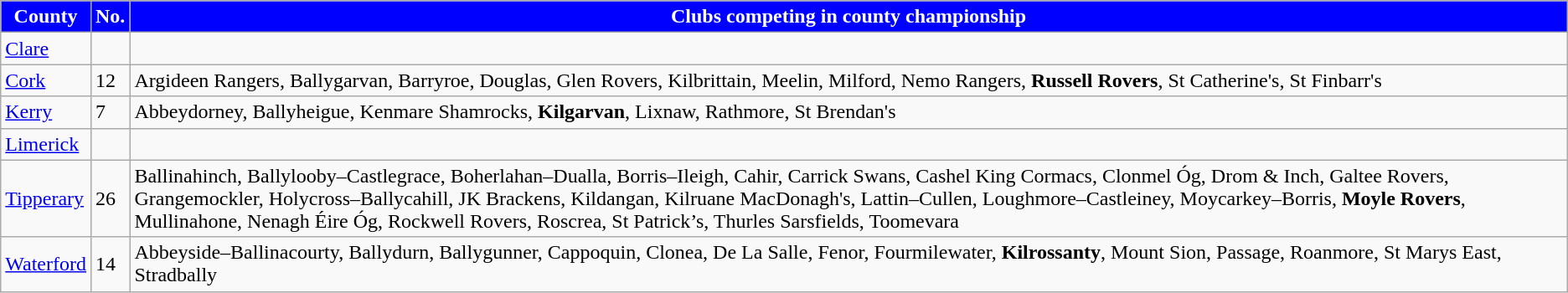<table class="wikitable sortable" style="text-align:left">
<tr>
<th style="background:blue;color:white">County</th>
<th style="background:blue;color:white">No.</th>
<th style="background:blue;color:white">Clubs competing in county championship</th>
</tr>
<tr>
<td> <a href='#'>Clare</a></td>
<td></td>
<td></td>
</tr>
<tr>
<td> <a href='#'>Cork</a></td>
<td>12</td>
<td>Argideen Rangers, Ballygarvan, Barryroe, Douglas, Glen Rovers, Kilbrittain, Meelin, Milford, Nemo Rangers, <strong>Russell Rovers</strong>, St Catherine's, St Finbarr's</td>
</tr>
<tr>
<td> <a href='#'>Kerry</a></td>
<td>7</td>
<td>Abbeydorney, Ballyheigue, Kenmare Shamrocks, <strong>Kilgarvan</strong>, Lixnaw, Rathmore, St Brendan's</td>
</tr>
<tr>
<td> <a href='#'>Limerick</a></td>
<td></td>
<td></td>
</tr>
<tr>
<td> <a href='#'>Tipperary</a></td>
<td>26</td>
<td>Ballinahinch, Ballylooby–Castlegrace, Boherlahan–Dualla, Borris–Ileigh, Cahir, Carrick Swans, Cashel King Cormacs, Clonmel Óg, Drom & Inch, Galtee Rovers, Grangemockler, Holycross–Ballycahill, JK Brackens, Kildangan, Kilruane MacDonagh's, Lattin–Cullen, Loughmore–Castleiney, Moycarkey–Borris, <strong>Moyle Rovers</strong>, Mullinahone, Nenagh Éire Óg, Rockwell Rovers, Roscrea, St Patrick’s, Thurles Sarsfields, Toomevara</td>
</tr>
<tr>
<td> <a href='#'>Waterford</a></td>
<td>14</td>
<td>Abbeyside–Ballinacourty, Ballydurn, Ballygunner, Cappoquin, Clonea, De La Salle, Fenor, Fourmilewater, <strong>Kilrossanty</strong>, Mount Sion, Passage, Roanmore, St Marys East, Stradbally</td>
</tr>
</table>
